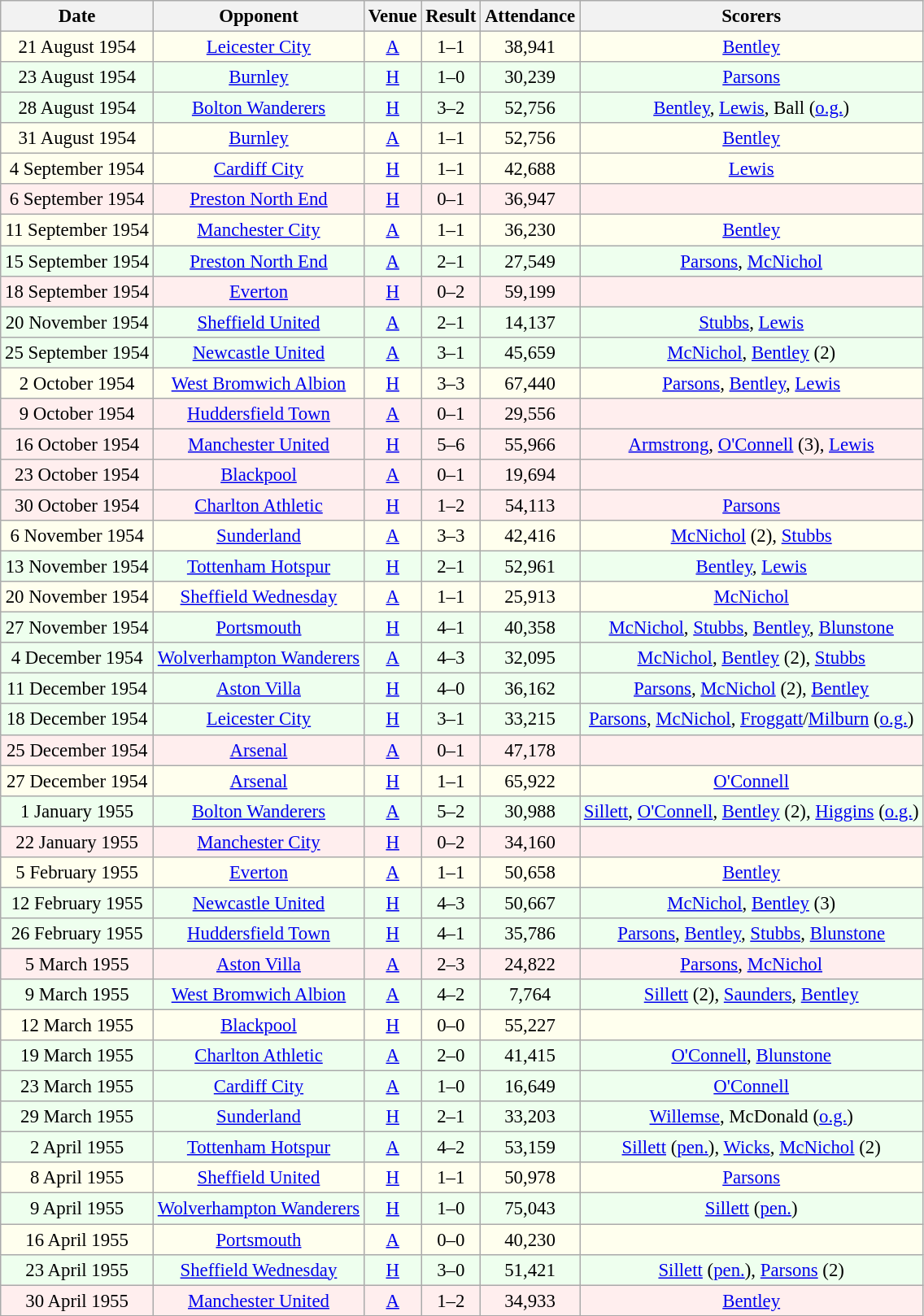<table class="wikitable sortable" style="font-size:95%; text-align:center">
<tr>
<th>Date</th>
<th>Opponent</th>
<th>Venue</th>
<th>Result</th>
<th>Attendance</th>
<th>Scorers</th>
</tr>
<tr bgcolor = "#FFFFEE">
<td>21 August 1954</td>
<td><a href='#'>Leicester City</a></td>
<td><a href='#'>A</a></td>
<td>1–1</td>
<td>38,941</td>
<td><a href='#'>Bentley</a></td>
</tr>
<tr bgcolor = "#EEFFEE">
<td>23 August 1954</td>
<td><a href='#'>Burnley</a></td>
<td><a href='#'>H</a></td>
<td>1–0</td>
<td>30,239</td>
<td><a href='#'>Parsons</a></td>
</tr>
<tr bgcolor = "#EEFFEE">
<td>28 August 1954</td>
<td><a href='#'>Bolton Wanderers</a></td>
<td><a href='#'>H</a></td>
<td>3–2</td>
<td>52,756</td>
<td><a href='#'>Bentley</a>, <a href='#'>Lewis</a>, Ball (<a href='#'>o.g.</a>)</td>
</tr>
<tr bgcolor = "#FFFFEE">
<td>31 August 1954</td>
<td><a href='#'>Burnley</a></td>
<td><a href='#'>A</a></td>
<td>1–1</td>
<td>52,756</td>
<td><a href='#'>Bentley</a></td>
</tr>
<tr bgcolor = "#FFFFEE">
<td>4 September 1954</td>
<td><a href='#'>Cardiff City</a></td>
<td><a href='#'>H</a></td>
<td>1–1</td>
<td>42,688</td>
<td><a href='#'>Lewis</a></td>
</tr>
<tr bgcolor = "#FFEEEE">
<td>6 September 1954</td>
<td><a href='#'>Preston North End</a></td>
<td><a href='#'>H</a></td>
<td>0–1</td>
<td>36,947</td>
<td></td>
</tr>
<tr bgcolor = "#FFFFEE">
<td>11 September 1954</td>
<td><a href='#'>Manchester City</a></td>
<td><a href='#'>A</a></td>
<td>1–1</td>
<td>36,230</td>
<td><a href='#'>Bentley</a></td>
</tr>
<tr bgcolor = "#EEFFEE">
<td>15 September 1954</td>
<td><a href='#'>Preston North End</a></td>
<td><a href='#'>A</a></td>
<td>2–1</td>
<td>27,549</td>
<td><a href='#'>Parsons</a>, <a href='#'>McNichol</a></td>
</tr>
<tr bgcolor = "#FFEEEE">
<td>18 September 1954</td>
<td><a href='#'>Everton</a></td>
<td><a href='#'>H</a></td>
<td>0–2</td>
<td>59,199</td>
<td></td>
</tr>
<tr bgcolor = "#EEFFEE">
<td>20 November 1954</td>
<td><a href='#'>Sheffield United</a></td>
<td><a href='#'>A</a></td>
<td>2–1</td>
<td>14,137</td>
<td><a href='#'>Stubbs</a>, <a href='#'>Lewis</a></td>
</tr>
<tr bgcolor = "#EEFFEE">
<td>25 September 1954</td>
<td><a href='#'>Newcastle United</a></td>
<td><a href='#'>A</a></td>
<td>3–1</td>
<td>45,659</td>
<td><a href='#'>McNichol</a>, <a href='#'>Bentley</a> (2)</td>
</tr>
<tr bgcolor = "#FFFFEE">
<td>2 October 1954</td>
<td><a href='#'>West Bromwich Albion</a></td>
<td><a href='#'>H</a></td>
<td>3–3</td>
<td>67,440</td>
<td><a href='#'>Parsons</a>, <a href='#'>Bentley</a>, <a href='#'>Lewis</a></td>
</tr>
<tr bgcolor = "#FFEEEE">
<td>9 October 1954</td>
<td><a href='#'>Huddersfield Town</a></td>
<td><a href='#'>A</a></td>
<td>0–1</td>
<td>29,556</td>
<td></td>
</tr>
<tr bgcolor = "#FFEEEE">
<td>16 October 1954</td>
<td><a href='#'>Manchester United</a></td>
<td><a href='#'>H</a></td>
<td>5–6</td>
<td>55,966</td>
<td><a href='#'>Armstrong</a>, <a href='#'>O'Connell</a> (3), <a href='#'>Lewis</a></td>
</tr>
<tr bgcolor = "#FFEEEE">
<td>23 October 1954</td>
<td><a href='#'>Blackpool</a></td>
<td><a href='#'>A</a></td>
<td>0–1</td>
<td>19,694</td>
<td></td>
</tr>
<tr bgcolor = "#FFEEEE">
<td>30 October 1954</td>
<td><a href='#'>Charlton Athletic</a></td>
<td><a href='#'>H</a></td>
<td>1–2</td>
<td>54,113</td>
<td><a href='#'>Parsons</a></td>
</tr>
<tr bgcolor = "#FFFFEE">
<td>6 November 1954</td>
<td><a href='#'>Sunderland</a></td>
<td><a href='#'>A</a></td>
<td>3–3</td>
<td>42,416</td>
<td><a href='#'>McNichol</a> (2), <a href='#'>Stubbs</a></td>
</tr>
<tr bgcolor = "#EEFFEE">
<td>13 November 1954</td>
<td><a href='#'>Tottenham Hotspur</a></td>
<td><a href='#'>H</a></td>
<td>2–1</td>
<td>52,961</td>
<td><a href='#'>Bentley</a>, <a href='#'>Lewis</a></td>
</tr>
<tr bgcolor = "#FFFFEE">
<td>20 November 1954</td>
<td><a href='#'>Sheffield Wednesday</a></td>
<td><a href='#'>A</a></td>
<td>1–1</td>
<td>25,913</td>
<td><a href='#'>McNichol</a></td>
</tr>
<tr bgcolor = "#EEFFEE">
<td>27 November 1954</td>
<td><a href='#'>Portsmouth</a></td>
<td><a href='#'>H</a></td>
<td>4–1</td>
<td>40,358</td>
<td><a href='#'>McNichol</a>, <a href='#'>Stubbs</a>, <a href='#'>Bentley</a>, <a href='#'>Blunstone</a></td>
</tr>
<tr bgcolor = "#EEFFEE">
<td>4 December 1954</td>
<td><a href='#'>Wolverhampton Wanderers</a></td>
<td><a href='#'>A</a></td>
<td>4–3</td>
<td>32,095</td>
<td><a href='#'>McNichol</a>, <a href='#'>Bentley</a> (2), <a href='#'>Stubbs</a></td>
</tr>
<tr bgcolor = "#EEFFEE">
<td>11 December 1954</td>
<td><a href='#'>Aston Villa</a></td>
<td><a href='#'>H</a></td>
<td>4–0</td>
<td>36,162</td>
<td><a href='#'>Parsons</a>, <a href='#'>McNichol</a> (2), <a href='#'>Bentley</a></td>
</tr>
<tr bgcolor = "#EEFFEE">
<td>18 December 1954</td>
<td><a href='#'>Leicester City</a></td>
<td><a href='#'>H</a></td>
<td>3–1</td>
<td>33,215</td>
<td><a href='#'>Parsons</a>, <a href='#'>McNichol</a>, <a href='#'>Froggatt</a>/<a href='#'>Milburn</a> (<a href='#'>o.g.</a>)</td>
</tr>
<tr bgcolor = "#FFEEEE">
<td>25 December 1954</td>
<td><a href='#'>Arsenal</a></td>
<td><a href='#'>A</a></td>
<td>0–1</td>
<td>47,178</td>
<td></td>
</tr>
<tr bgcolor = "#FFFFEE">
<td>27 December 1954</td>
<td><a href='#'>Arsenal</a></td>
<td><a href='#'>H</a></td>
<td>1–1</td>
<td>65,922</td>
<td><a href='#'>O'Connell</a></td>
</tr>
<tr bgcolor = "#EEFFEE">
<td>1 January 1955</td>
<td><a href='#'>Bolton Wanderers</a></td>
<td><a href='#'>A</a></td>
<td>5–2</td>
<td>30,988</td>
<td><a href='#'>Sillett</a>, <a href='#'>O'Connell</a>, <a href='#'>Bentley</a> (2), <a href='#'>Higgins</a> (<a href='#'>o.g.</a>)</td>
</tr>
<tr bgcolor = "#FFEEEE">
<td>22 January 1955</td>
<td><a href='#'>Manchester City</a></td>
<td><a href='#'>H</a></td>
<td>0–2</td>
<td>34,160</td>
<td></td>
</tr>
<tr bgcolor = "#FFFFEE">
<td>5 February 1955</td>
<td><a href='#'>Everton</a></td>
<td><a href='#'>A</a></td>
<td>1–1</td>
<td>50,658</td>
<td><a href='#'>Bentley</a></td>
</tr>
<tr bgcolor = "#EEFFEE">
<td>12 February 1955</td>
<td><a href='#'>Newcastle United</a></td>
<td><a href='#'>H</a></td>
<td>4–3</td>
<td>50,667</td>
<td><a href='#'>McNichol</a>, <a href='#'>Bentley</a> (3)</td>
</tr>
<tr bgcolor = "#EEFFEE">
<td>26 February 1955</td>
<td><a href='#'>Huddersfield Town</a></td>
<td><a href='#'>H</a></td>
<td>4–1</td>
<td>35,786</td>
<td><a href='#'>Parsons</a>, <a href='#'>Bentley</a>, <a href='#'>Stubbs</a>, <a href='#'>Blunstone</a></td>
</tr>
<tr bgcolor = "#FFEEEE">
<td>5 March 1955</td>
<td><a href='#'>Aston Villa</a></td>
<td><a href='#'>A</a></td>
<td>2–3</td>
<td>24,822</td>
<td><a href='#'>Parsons</a>, <a href='#'>McNichol</a></td>
</tr>
<tr bgcolor = "#EEFFEE">
<td>9 March 1955</td>
<td><a href='#'>West Bromwich Albion</a></td>
<td><a href='#'>A</a></td>
<td>4–2</td>
<td>7,764</td>
<td><a href='#'>Sillett</a> (2), <a href='#'>Saunders</a>, <a href='#'>Bentley</a></td>
</tr>
<tr bgcolor = "#FFFFEE">
<td>12 March 1955</td>
<td><a href='#'>Blackpool</a></td>
<td><a href='#'>H</a></td>
<td>0–0</td>
<td>55,227</td>
<td></td>
</tr>
<tr bgcolor = "#EEFFEE">
<td>19 March 1955</td>
<td><a href='#'>Charlton Athletic</a></td>
<td><a href='#'>A</a></td>
<td>2–0</td>
<td>41,415</td>
<td><a href='#'>O'Connell</a>, <a href='#'>Blunstone</a></td>
</tr>
<tr bgcolor = "#EEFFEE">
<td>23 March 1955</td>
<td><a href='#'>Cardiff City</a></td>
<td><a href='#'>A</a></td>
<td>1–0</td>
<td>16,649</td>
<td><a href='#'>O'Connell</a></td>
</tr>
<tr bgcolor = "#EEFFEE">
<td>29 March 1955</td>
<td><a href='#'>Sunderland</a></td>
<td><a href='#'>H</a></td>
<td>2–1</td>
<td>33,203</td>
<td><a href='#'>Willemse</a>, McDonald (<a href='#'>o.g.</a>)</td>
</tr>
<tr bgcolor = "#EEFFEE">
<td>2 April 1955</td>
<td><a href='#'>Tottenham Hotspur</a></td>
<td><a href='#'>A</a></td>
<td>4–2</td>
<td>53,159</td>
<td><a href='#'>Sillett</a> (<a href='#'>pen.</a>), <a href='#'>Wicks</a>, <a href='#'>McNichol</a> (2)</td>
</tr>
<tr bgcolor = "#FFFFEE">
<td>8 April 1955</td>
<td><a href='#'>Sheffield United</a></td>
<td><a href='#'>H</a></td>
<td>1–1</td>
<td>50,978</td>
<td><a href='#'>Parsons</a></td>
</tr>
<tr bgcolor = "#EEFFEE">
<td>9 April 1955</td>
<td><a href='#'>Wolverhampton Wanderers</a></td>
<td><a href='#'>H</a></td>
<td>1–0</td>
<td>75,043</td>
<td><a href='#'>Sillett</a> (<a href='#'>pen.</a>)</td>
</tr>
<tr bgcolor = "#FFFFEE">
<td>16 April 1955</td>
<td><a href='#'>Portsmouth</a></td>
<td><a href='#'>A</a></td>
<td>0–0</td>
<td>40,230</td>
<td></td>
</tr>
<tr bgcolor = "#EEFFEE">
<td>23 April 1955</td>
<td><a href='#'>Sheffield Wednesday</a></td>
<td><a href='#'>H</a></td>
<td>3–0</td>
<td>51,421</td>
<td><a href='#'>Sillett</a> (<a href='#'>pen.</a>), <a href='#'>Parsons</a> (2)</td>
</tr>
<tr bgcolor = "#FFEEEE">
<td>30 April 1955</td>
<td><a href='#'>Manchester United</a></td>
<td><a href='#'>A</a></td>
<td>1–2</td>
<td>34,933</td>
<td><a href='#'>Bentley</a></td>
</tr>
</table>
